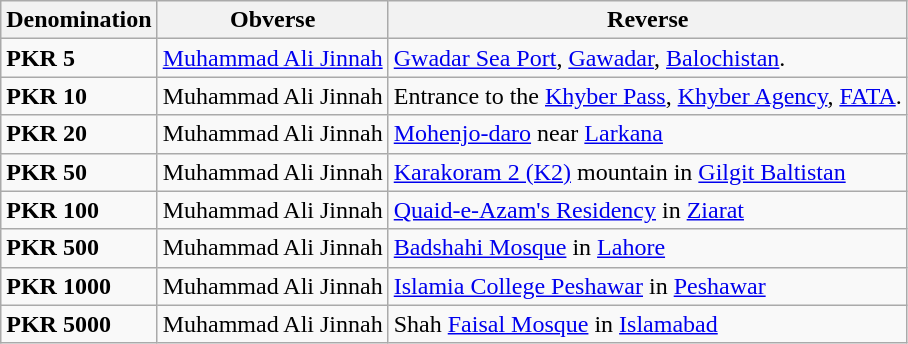<table class="wikitable">
<tr ">
<th>Denomination</th>
<th>Obverse</th>
<th>Reverse</th>
</tr>
<tr>
<td><strong>PKR 5</strong></td>
<td><a href='#'>Muhammad Ali Jinnah</a></td>
<td><a href='#'>Gwadar Sea Port</a>, <a href='#'>Gawadar</a>, <a href='#'>Balochistan</a>.</td>
</tr>
<tr>
<td><strong>PKR 10</strong></td>
<td>Muhammad Ali Jinnah</td>
<td>Entrance to the <a href='#'>Khyber Pass</a>, <a href='#'>Khyber Agency</a>, <a href='#'>FATA</a>.</td>
</tr>
<tr>
<td><strong>PKR 20</strong></td>
<td>Muhammad Ali Jinnah</td>
<td><a href='#'>Mohenjo-daro</a> near <a href='#'>Larkana</a></td>
</tr>
<tr>
<td><strong>PKR 50</strong></td>
<td>Muhammad Ali Jinnah</td>
<td><a href='#'>Karakoram 2 (K2)</a> mountain in <a href='#'>Gilgit Baltistan</a></td>
</tr>
<tr>
<td><strong>PKR 100</strong></td>
<td>Muhammad Ali Jinnah</td>
<td><a href='#'>Quaid-e-Azam's Residency</a> in <a href='#'>Ziarat</a></td>
</tr>
<tr>
<td><strong>PKR 500</strong></td>
<td>Muhammad Ali Jinnah</td>
<td><a href='#'>Badshahi Mosque</a> in <a href='#'>Lahore</a></td>
</tr>
<tr>
<td><strong>PKR 1000</strong></td>
<td>Muhammad Ali Jinnah</td>
<td><a href='#'>Islamia College Peshawar</a> in <a href='#'>Peshawar</a></td>
</tr>
<tr>
<td><strong>PKR 5000</strong></td>
<td>Muhammad Ali Jinnah</td>
<td>Shah <a href='#'>Faisal Mosque</a> in <a href='#'>Islamabad</a></td>
</tr>
</table>
